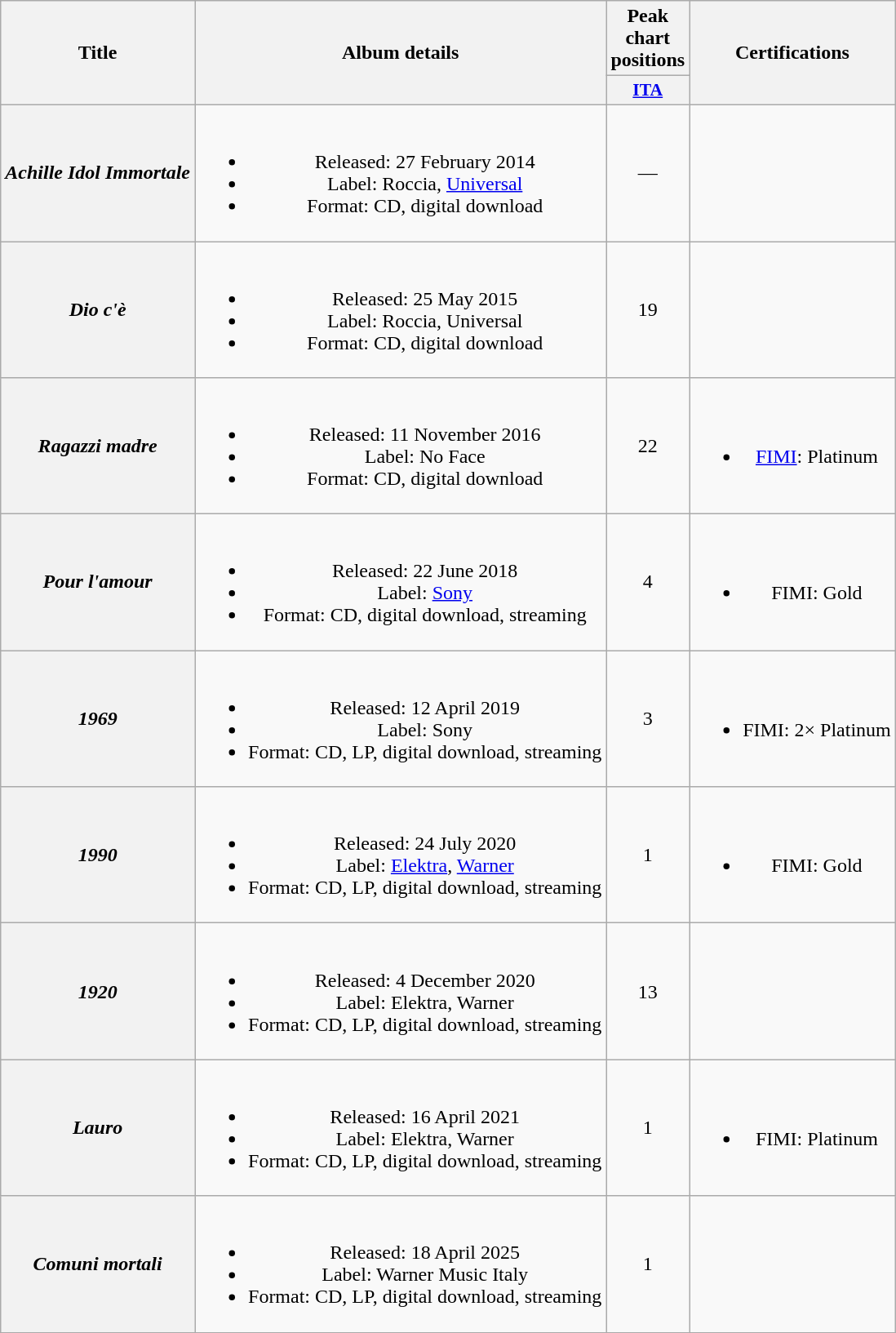<table class="wikitable plainrowheaders" style="text-align:center;">
<tr>
<th scope="col" rowspan="2">Title</th>
<th scope="col" rowspan="2">Album details</th>
<th scope="col" colspan="1">Peak chart positions</th>
<th scope="col" rowspan="2">Certifications</th>
</tr>
<tr>
<th scope="col" style="width:3em;font-size:90%;"><a href='#'>ITA</a><br></th>
</tr>
<tr>
<th scope="row"><em>Achille Idol Immortale</em></th>
<td><br><ul><li>Released: 27 February 2014</li><li>Label: Roccia, <a href='#'>Universal</a></li><li>Format: CD, digital download</li></ul></td>
<td>—</td>
<td></td>
</tr>
<tr>
<th scope="row"><em>Dio c'è</em></th>
<td><br><ul><li>Released: 25 May 2015</li><li>Label: Roccia, Universal</li><li>Format: CD, digital download</li></ul></td>
<td>19</td>
<td></td>
</tr>
<tr>
<th scope="row"><em>Ragazzi madre</em></th>
<td><br><ul><li>Released: 11 November 2016</li><li>Label: No Face</li><li>Format: CD, digital download</li></ul></td>
<td>22</td>
<td><br><ul><li><a href='#'>FIMI</a>: Platinum</li></ul></td>
</tr>
<tr>
<th scope="row"><em>Pour l'amour</em></th>
<td><br><ul><li>Released: 22 June 2018</li><li>Label: <a href='#'>Sony</a></li><li>Format: CD, digital download, streaming</li></ul></td>
<td>4</td>
<td><br><ul><li>FIMI: Gold</li></ul></td>
</tr>
<tr>
<th scope="row"><em>1969</em><br></th>
<td><br><ul><li>Released: 12 April 2019</li><li>Label: Sony</li><li>Format: CD, LP, digital download, streaming</li></ul></td>
<td>3</td>
<td><br><ul><li>FIMI: 2× Platinum</li></ul></td>
</tr>
<tr>
<th scope="row"><em>1990</em></th>
<td><br><ul><li>Released: 24 July 2020</li><li>Label: <a href='#'>Elektra</a>, <a href='#'>Warner</a></li><li>Format: CD, LP, digital download, streaming</li></ul></td>
<td>1</td>
<td><br><ul><li>FIMI: Gold</li></ul></td>
</tr>
<tr>
<th scope="row"><em>1920</em></th>
<td><br><ul><li>Released: 4 December 2020</li><li>Label: Elektra, Warner</li><li>Format: CD, LP, digital download, streaming</li></ul></td>
<td>13</td>
<td></td>
</tr>
<tr>
<th scope="row"><em>Lauro</em><br></th>
<td><br><ul><li>Released: 16 April 2021</li><li>Label: Elektra, Warner</li><li>Format: CD, LP, digital download, streaming</li></ul></td>
<td>1</td>
<td><br><ul><li>FIMI: Platinum</li></ul></td>
</tr>
<tr>
<th scope="row"><em>Comuni mortali</em></th>
<td><br><ul><li>Released: 18 April 2025</li><li>Label: Warner Music Italy</li><li>Format: CD, LP, digital download, streaming</li></ul></td>
<td>1<br></td>
<td></td>
</tr>
</table>
